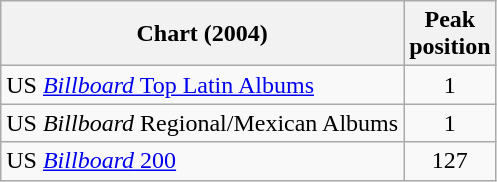<table class="wikitable">
<tr>
<th>Chart (2004)</th>
<th>Peak<br>position</th>
</tr>
<tr>
<td>US <a href='#'><em>Billboard</em> Top Latin Albums</a></td>
<td align="center">1</td>
</tr>
<tr>
<td>US <em>Billboard</em> Regional/Mexican Albums</td>
<td align="center">1</td>
</tr>
<tr>
<td>US <a href='#'><em>Billboard</em> 200</a></td>
<td align="center">127</td>
</tr>
</table>
